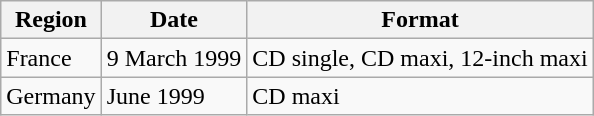<table class="wikitable">
<tr>
<th>Region</th>
<th>Date</th>
<th>Format</th>
</tr>
<tr>
<td>France</td>
<td>9 March 1999</td>
<td>CD single, CD maxi, 12-inch maxi</td>
</tr>
<tr>
<td>Germany</td>
<td>June 1999</td>
<td>CD maxi</td>
</tr>
</table>
